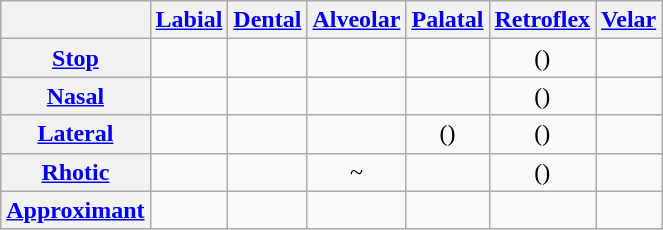<table class="wikitable">
<tr>
<th></th>
<th><a href='#'>Labial</a></th>
<th><a href='#'>Dental</a></th>
<th><a href='#'>Alveolar</a></th>
<th><a href='#'>Palatal</a></th>
<th><a href='#'>Retroflex</a></th>
<th><a href='#'>Velar</a></th>
</tr>
<tr align="center">
<th><a href='#'>Stop</a></th>
<td></td>
<td></td>
<td></td>
<td></td>
<td>()</td>
<td></td>
</tr>
<tr align="center">
<th><a href='#'>Nasal</a></th>
<td></td>
<td></td>
<td></td>
<td></td>
<td>()</td>
<td></td>
</tr>
<tr align="center">
<th><a href='#'>Lateral</a></th>
<td></td>
<td></td>
<td></td>
<td>()</td>
<td>()</td>
<td></td>
</tr>
<tr align="center">
<th><a href='#'>Rhotic</a></th>
<td></td>
<td></td>
<td>~</td>
<td></td>
<td>()</td>
<td></td>
</tr>
<tr align="center">
<th><a href='#'>Approximant</a></th>
<td></td>
<td></td>
<td></td>
<td></td>
<td></td>
<td></td>
</tr>
</table>
